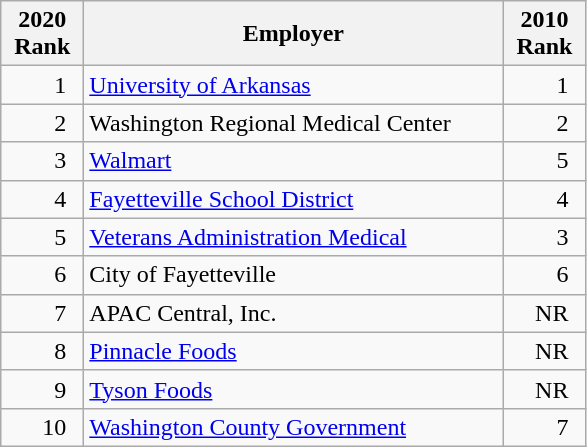<table class="wikitable" style="float:left; margin-right:1em">
<tr>
<th style="width: 3em;">2020<br>Rank</th>
<th style="width: 17em;">Employer</th>
<th style="width: 3em;">2010<br>Rank</th>
</tr>
<tr>
<td align="right">1  </td>
<td><a href='#'>University of Arkansas</a></td>
<td align="right">1  </td>
</tr>
<tr>
<td align="right">2  </td>
<td>Washington Regional Medical Center</td>
<td align="right">2  </td>
</tr>
<tr>
<td align="right">3  </td>
<td><a href='#'>Walmart</a></td>
<td align="right">5  </td>
</tr>
<tr>
<td align="right">4  </td>
<td><a href='#'>Fayetteville School District</a></td>
<td align="right">4  </td>
</tr>
<tr>
<td align="right">5  </td>
<td><a href='#'>Veterans Administration Medical</a></td>
<td align="right">3  </td>
</tr>
<tr>
<td align="right">6  </td>
<td>City of Fayetteville</td>
<td align="right">6  </td>
</tr>
<tr>
<td align="right">7  </td>
<td>APAC Central, Inc.</td>
<td align="right">NR  </td>
</tr>
<tr>
<td align="right">8  </td>
<td><a href='#'>Pinnacle Foods</a></td>
<td align="right">NR  </td>
</tr>
<tr>
<td align="right">9  </td>
<td><a href='#'>Tyson Foods</a></td>
<td align="right">NR  </td>
</tr>
<tr>
<td align="right">10  </td>
<td><a href='#'>Washington County Government</a></td>
<td align="right">7  </td>
</tr>
</table>
